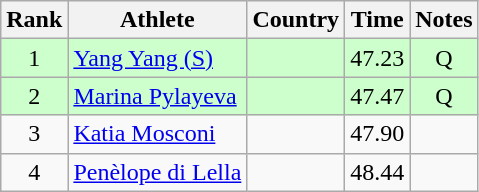<table class="wikitable" style="text-align:center">
<tr>
<th>Rank</th>
<th>Athlete</th>
<th>Country</th>
<th>Time</th>
<th>Notes</th>
</tr>
<tr bgcolor=ccffcc>
<td>1</td>
<td align=left><a href='#'>Yang Yang (S)</a></td>
<td align=left></td>
<td>47.23</td>
<td>Q</td>
</tr>
<tr bgcolor=ccffcc>
<td>2</td>
<td align=left><a href='#'>Marina Pylayeva</a></td>
<td align=left></td>
<td>47.47</td>
<td>Q</td>
</tr>
<tr>
<td>3</td>
<td align=left><a href='#'>Katia Mosconi</a></td>
<td align=left></td>
<td>47.90</td>
<td></td>
</tr>
<tr>
<td>4</td>
<td align=left><a href='#'>Penèlope di Lella</a></td>
<td align=left></td>
<td>48.44</td>
<td></td>
</tr>
</table>
